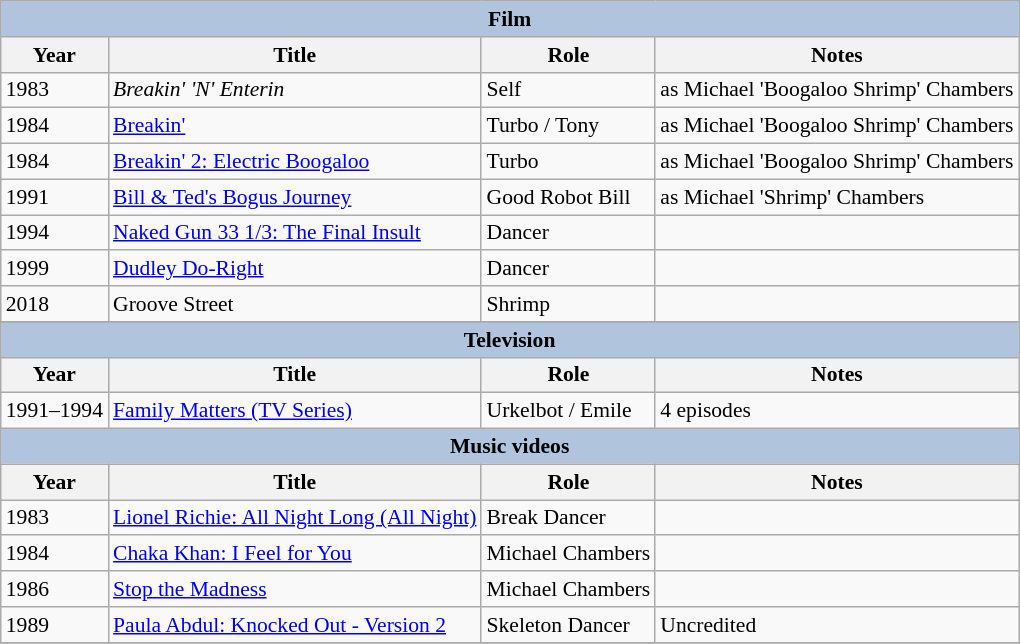<table class="wikitable" style="font-size: 90%;">
<tr>
<th colspan="4" style="background: LightSteelBlue;">Film</th>
</tr>
<tr>
<th>Year</th>
<th>Title</th>
<th>Role</th>
<th>Notes</th>
</tr>
<tr>
<td>1983</td>
<td><em>Breakin' 'N' Enterin<strong></td>
<td>Self</td>
<td>as Michael 'Boogaloo Shrimp' Chambers</td>
</tr>
<tr>
<td>1984</td>
<td></em><a href='#'>Breakin'</a><em></td>
<td>Turbo / Tony</td>
<td>as Michael 'Boogaloo Shrimp' Chambers</td>
</tr>
<tr>
<td>1984</td>
<td></em><a href='#'>Breakin' 2: Electric Boogaloo</a><em></td>
<td>Turbo</td>
<td>as Michael 'Boogaloo Shrimp' Chambers</td>
</tr>
<tr>
<td>1991</td>
<td></em><a href='#'>Bill & Ted's Bogus Journey</a><em></td>
<td>Good Robot Bill</td>
<td>as Michael 'Shrimp' Chambers</td>
</tr>
<tr>
<td>1994</td>
<td></em><a href='#'>Naked Gun 33 1/3: The Final Insult</a><em></td>
<td>Dancer</td>
<td></td>
</tr>
<tr>
<td>1999</td>
<td></em><a href='#'>Dudley Do-Right</a><em></td>
<td>Dancer</td>
<td></td>
</tr>
<tr>
<td>2018</td>
<td></em>Groove Street<em></td>
<td>Shrimp</td>
<td></td>
</tr>
<tr>
</tr>
<tr>
<th colspan="4" style="background: LightSteelBlue;">Television</th>
</tr>
<tr>
<th>Year</th>
<th>Title</th>
<th>Role</th>
<th>Notes</th>
</tr>
<tr>
<td>1991–1994</td>
<td></em><a href='#'>Family Matters (TV Series)</a><em></td>
<td>Urkelbot / Emile</td>
<td>4 episodes</td>
</tr>
<tr>
<th colspan="4" style="background: LightSteelBlue;">Music videos</th>
</tr>
<tr>
<th>Year</th>
<th>Title</th>
<th>Role</th>
<th>Notes</th>
</tr>
<tr>
<td>1983</td>
<td></em><a href='#'>Lionel Richie: All Night Long (All Night)</a><em></td>
<td>Break Dancer</td>
<td></td>
</tr>
<tr>
<td>1984</td>
<td></em><a href='#'>Chaka Khan: I Feel for You</a><em></td>
<td>Michael Chambers</td>
<td></td>
</tr>
<tr>
<td>1986</td>
<td></em><a href='#'>Stop the Madness</a><em></td>
<td>Michael Chambers</td>
<td></td>
</tr>
<tr>
<td>1989</td>
<td></em><a href='#'>Paula Abdul: Knocked Out - Version 2</a><em></td>
<td>Skeleton Dancer</td>
<td>Uncredited</td>
</tr>
<tr>
</tr>
</table>
